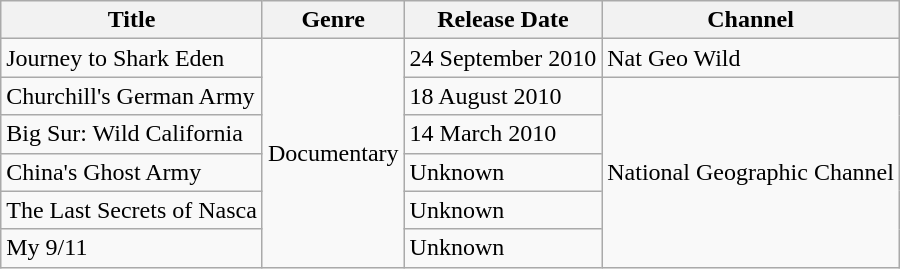<table class="wikitable sortable">
<tr>
<th>Title</th>
<th>Genre</th>
<th>Release Date</th>
<th>Channel</th>
</tr>
<tr>
<td>Journey to Shark Eden</td>
<td rowspan="6">Documentary</td>
<td>24 September 2010</td>
<td>Nat Geo Wild</td>
</tr>
<tr>
<td>Churchill's German Army</td>
<td>18 August 2010</td>
<td rowspan="5">National Geographic Channel</td>
</tr>
<tr>
<td>Big Sur: Wild California</td>
<td>14 March 2010</td>
</tr>
<tr>
<td>China's Ghost Army</td>
<td>Unknown</td>
</tr>
<tr>
<td>The Last Secrets of Nasca</td>
<td>Unknown</td>
</tr>
<tr>
<td>My 9/11</td>
<td>Unknown</td>
</tr>
</table>
